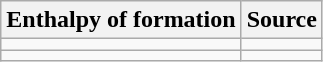<table class="wikitable">
<tr>
<th>Enthalpy of formation</th>
<th>Source</th>
</tr>
<tr>
<td></td>
<td></td>
</tr>
<tr>
<td></td>
<td></td>
</tr>
</table>
